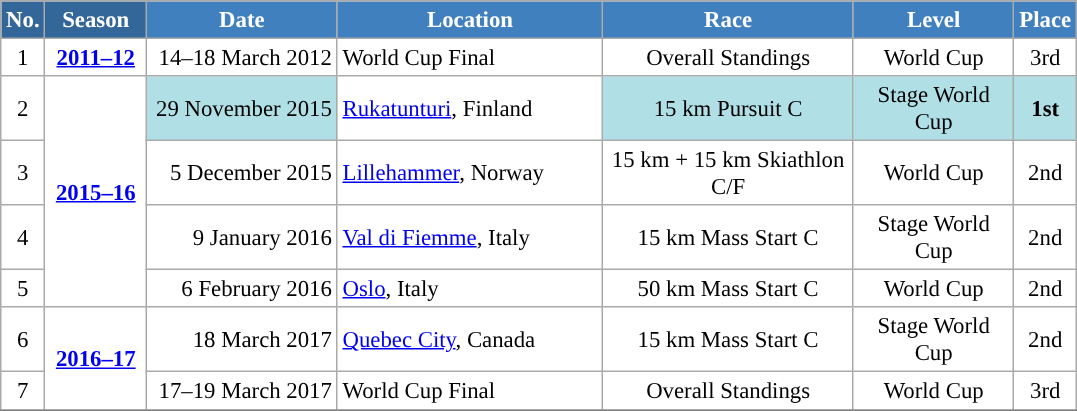<table class="wikitable sortable" style="font-size:95%; text-align:center; border:grey solid 1px; border-collapse:collapse; background:#ffffff;">
<tr style="background:#efefef;">
<th style="background-color:#369; color:white;">No.</th>
<th style="background-color:#369; color:white;">Season</th>
<th style="background-color:#4180be; color:white; width:120px;">Date</th>
<th style="background-color:#4180be; color:white; width:170px;">Location</th>
<th style="background-color:#4180be; color:white; width:160px;">Race</th>
<th style="background-color:#4180be; color:white; width:100px;">Level</th>
<th style="background-color:#4180be; color:white;">Place</th>
</tr>
<tr>
<td align=center>1</td>
<td rowspan=1 align=center><strong> <a href='#'>2011–12</a> </strong></td>
<td align=right>14–18 March 2012</td>
<td align=left> World Cup Final</td>
<td>Overall Standings</td>
<td>World Cup</td>
<td>3rd</td>
</tr>
<tr>
<td align=center>2</td>
<td rowspan=4 align=center><strong><a href='#'>2015–16</a></strong></td>
<td bgcolor="#BOEOE6" align=right>29 November 2015</td>
<td align=left> <a href='#'>Rukatunturi</a>, Finland</td>
<td bgcolor="#BOEOE6">15 km Pursuit C</td>
<td bgcolor="#BOEOE6">Stage World Cup</td>
<td bgcolor="#BOEOE6"><strong>1st</strong></td>
</tr>
<tr>
<td align=center>3</td>
<td align=right>5 December 2015</td>
<td align=left> <a href='#'>Lillehammer</a>, Norway</td>
<td>15 km + 15 km Skiathlon C/F</td>
<td>World Cup</td>
<td>2nd</td>
</tr>
<tr>
<td align=center>4</td>
<td align=right>9 January 2016</td>
<td align=left> <a href='#'>Val di Fiemme</a>, Italy</td>
<td>15 km Mass Start C</td>
<td>Stage World Cup</td>
<td>2nd</td>
</tr>
<tr>
<td align=center>5</td>
<td align=right>6 February 2016</td>
<td align=left> <a href='#'>Oslo</a>, Italy</td>
<td>50 km Mass Start C</td>
<td>World Cup</td>
<td>2nd</td>
</tr>
<tr>
<td align=center>6</td>
<td rowspan=2 align=center><strong> <a href='#'>2016–17</a> </strong></td>
<td align=right>18 March 2017</td>
<td align=left> <a href='#'>Quebec City</a>, Canada</td>
<td>15 km Mass Start C</td>
<td>Stage World Cup</td>
<td>2nd</td>
</tr>
<tr>
<td align=center>7</td>
<td align=right>17–19 March 2017</td>
<td align=left> World Cup Final</td>
<td>Overall Standings</td>
<td>World Cup</td>
<td>3rd</td>
</tr>
<tr>
</tr>
</table>
